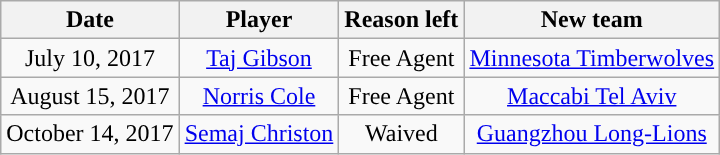<table class="wikitable" style="text-align: center">
<tr>
<th>Date</th>
<th>Player</th>
<th>Reason left</th>
<th>New team</th>
</tr>
<tr style="text-align: center">
<td>July 10, 2017</td>
<td><a href='#'>Taj Gibson</a></td>
<td>Free Agent</td>
<td><a href='#'>Minnesota Timberwolves</a></td>
</tr>
<tr style="text-align: center">
<td>August 15, 2017</td>
<td><a href='#'>Norris Cole</a></td>
<td>Free Agent</td>
<td> <a href='#'>Maccabi Tel Aviv</a></td>
</tr>
<tr style="text-align: center">
<td>October 14, 2017</td>
<td><a href='#'>Semaj Christon</a></td>
<td>Waived</td>
<td> <a href='#'>Guangzhou Long-Lions</a></td>
</tr>
</table>
